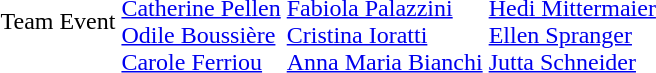<table>
<tr>
<td>Team Event</td>
<td><br><a href='#'>Catherine Pellen</a><br><a href='#'>Odile Boussière</a><br><a href='#'>Carole Ferriou</a></td>
<td><br><a href='#'>Fabiola Palazzini</a><br><a href='#'>Cristina Ioratti</a><br><a href='#'>Anna Maria Bianchi</a></td>
<td><br><a href='#'>Hedi Mittermaier</a><br><a href='#'>Ellen Spranger</a><br><a href='#'>Jutta Schneider</a></td>
</tr>
</table>
